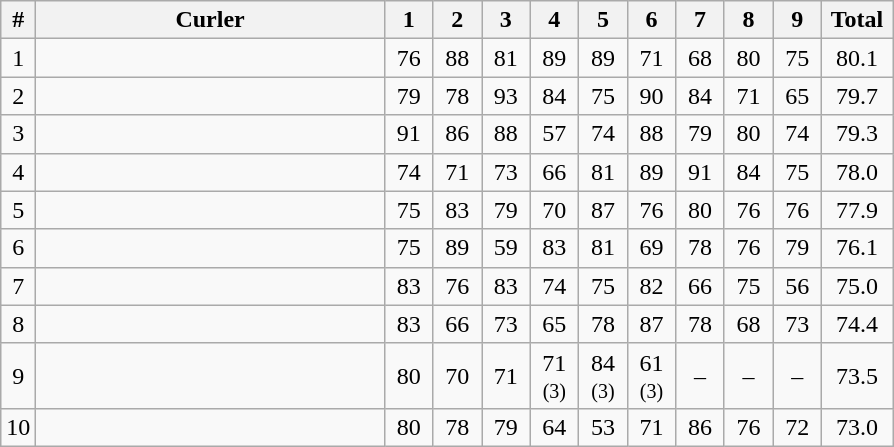<table class="wikitable sortable" style="text-align:center">
<tr>
<th>#</th>
<th width=225>Curler</th>
<th width=25>1</th>
<th width=25>2</th>
<th width=25>3</th>
<th width=25>4</th>
<th width=25>5</th>
<th width=25>6</th>
<th width=25>7</th>
<th width=25>8</th>
<th width=25>9</th>
<th width=40>Total</th>
</tr>
<tr>
<td>1</td>
<td align=left></td>
<td>76</td>
<td>88</td>
<td>81</td>
<td>89</td>
<td>89</td>
<td>71</td>
<td>68</td>
<td>80</td>
<td>75</td>
<td>80.1</td>
</tr>
<tr>
<td>2</td>
<td align=left></td>
<td>79</td>
<td>78</td>
<td>93</td>
<td>84</td>
<td>75</td>
<td>90</td>
<td>84</td>
<td>71</td>
<td>65</td>
<td>79.7</td>
</tr>
<tr>
<td>3</td>
<td align=left></td>
<td>91</td>
<td>86</td>
<td>88</td>
<td>57</td>
<td>74</td>
<td>88</td>
<td>79</td>
<td>80</td>
<td>74</td>
<td>79.3</td>
</tr>
<tr>
<td>4</td>
<td align=left></td>
<td>74</td>
<td>71</td>
<td>73</td>
<td>66</td>
<td>81</td>
<td>89</td>
<td>91</td>
<td>84</td>
<td>75</td>
<td>78.0</td>
</tr>
<tr>
<td>5</td>
<td align=left></td>
<td>75</td>
<td>83</td>
<td>79</td>
<td>70</td>
<td>87</td>
<td>76</td>
<td>80</td>
<td>76</td>
<td>76</td>
<td>77.9</td>
</tr>
<tr>
<td>6</td>
<td align=left></td>
<td>75</td>
<td>89</td>
<td>59</td>
<td>83</td>
<td>81</td>
<td>69</td>
<td>78</td>
<td>76</td>
<td>79</td>
<td>76.1</td>
</tr>
<tr>
<td>7</td>
<td align=left></td>
<td>83</td>
<td>76</td>
<td>83</td>
<td>74</td>
<td>75</td>
<td>82</td>
<td>66</td>
<td>75</td>
<td>56</td>
<td>75.0</td>
</tr>
<tr>
<td>8</td>
<td align=left></td>
<td>83</td>
<td>66</td>
<td>73</td>
<td>65</td>
<td>78</td>
<td>87</td>
<td>78</td>
<td>68</td>
<td>73</td>
<td>74.4</td>
</tr>
<tr>
<td>9</td>
<td align=left></td>
<td>80</td>
<td>70</td>
<td>71</td>
<td>71 <small>(3)</small></td>
<td>84 <small>(3)</small></td>
<td>61 <small>(3)</small></td>
<td>–</td>
<td>–</td>
<td>–</td>
<td>73.5</td>
</tr>
<tr>
<td>10</td>
<td align=left></td>
<td>80</td>
<td>78</td>
<td>79</td>
<td>64</td>
<td>53</td>
<td>71</td>
<td>86</td>
<td>76</td>
<td>72</td>
<td>73.0</td>
</tr>
</table>
